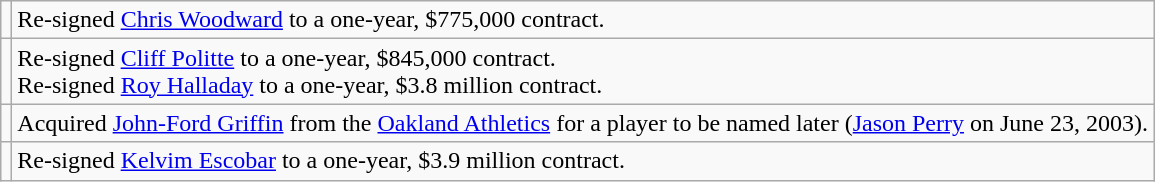<table class="wikitable">
<tr>
<td></td>
<td>Re-signed <a href='#'>Chris Woodward</a> to a one-year, $775,000 contract.</td>
</tr>
<tr>
<td></td>
<td>Re-signed <a href='#'>Cliff Politte</a> to a one-year, $845,000 contract. <br>Re-signed <a href='#'>Roy Halladay</a> to a one-year, $3.8 million contract.</td>
</tr>
<tr>
<td></td>
<td>Acquired <a href='#'>John-Ford Griffin</a> from the <a href='#'>Oakland Athletics</a> for a player to be named later (<a href='#'>Jason Perry</a> on June 23, 2003).</td>
</tr>
<tr>
<td></td>
<td>Re-signed <a href='#'>Kelvim Escobar</a> to a one-year, $3.9 million contract.</td>
</tr>
</table>
